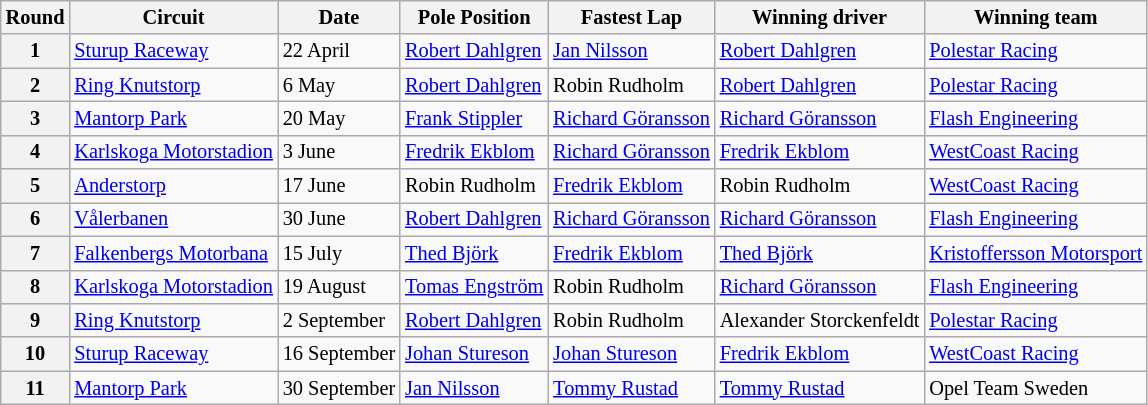<table class="wikitable" style="font-size: 85%">
<tr>
<th>Round</th>
<th>Circuit</th>
<th>Date</th>
<th>Pole Position</th>
<th>Fastest Lap</th>
<th>Winning driver</th>
<th>Winning team</th>
</tr>
<tr>
<th>1</th>
<td> <a href='#'>Sturup Raceway</a></td>
<td>22 April</td>
<td> <a href='#'>Robert Dahlgren</a></td>
<td> <a href='#'>Jan Nilsson</a></td>
<td> <a href='#'>Robert Dahlgren</a></td>
<td><a href='#'>Polestar Racing</a></td>
</tr>
<tr>
<th>2</th>
<td> <a href='#'>Ring Knutstorp</a></td>
<td>6 May</td>
<td> <a href='#'>Robert Dahlgren</a></td>
<td> Robin Rudholm</td>
<td> <a href='#'>Robert Dahlgren</a></td>
<td><a href='#'>Polestar Racing</a></td>
</tr>
<tr>
<th>3</th>
<td> <a href='#'>Mantorp Park</a></td>
<td>20 May</td>
<td> <a href='#'>Frank Stippler</a></td>
<td> <a href='#'>Richard Göransson</a></td>
<td> <a href='#'>Richard Göransson</a></td>
<td><a href='#'>Flash Engineering</a></td>
</tr>
<tr>
<th>4</th>
<td> <a href='#'>Karlskoga Motorstadion</a></td>
<td>3 June</td>
<td> <a href='#'>Fredrik Ekblom</a></td>
<td> <a href='#'>Richard Göransson</a></td>
<td> <a href='#'>Fredrik Ekblom</a></td>
<td><a href='#'>WestCoast Racing</a></td>
</tr>
<tr>
<th>5</th>
<td> <a href='#'>Anderstorp</a></td>
<td>17 June</td>
<td> Robin Rudholm</td>
<td> <a href='#'>Fredrik Ekblom</a></td>
<td> Robin Rudholm</td>
<td><a href='#'>WestCoast Racing</a></td>
</tr>
<tr>
<th>6</th>
<td> <a href='#'>Vålerbanen</a></td>
<td>30 June</td>
<td> <a href='#'>Robert Dahlgren</a></td>
<td> <a href='#'>Richard Göransson</a></td>
<td> <a href='#'>Richard Göransson</a></td>
<td><a href='#'>Flash Engineering</a></td>
</tr>
<tr>
<th>7</th>
<td> <a href='#'>Falkenbergs Motorbana</a></td>
<td>15 July</td>
<td> <a href='#'>Thed Björk</a></td>
<td> <a href='#'>Fredrik Ekblom</a></td>
<td> <a href='#'>Thed Björk</a></td>
<td><a href='#'>Kristoffersson Motorsport</a></td>
</tr>
<tr>
<th>8</th>
<td> <a href='#'>Karlskoga Motorstadion</a></td>
<td>19 August</td>
<td> <a href='#'>Tomas Engström</a></td>
<td> Robin Rudholm</td>
<td> <a href='#'>Richard Göransson</a></td>
<td><a href='#'>Flash Engineering</a></td>
</tr>
<tr>
<th>9</th>
<td> <a href='#'>Ring Knutstorp</a></td>
<td>2 September</td>
<td> <a href='#'>Robert Dahlgren</a></td>
<td> Robin Rudholm</td>
<td> Alexander Storckenfeldt</td>
<td><a href='#'>Polestar Racing</a></td>
</tr>
<tr>
<th>10</th>
<td> <a href='#'>Sturup Raceway</a></td>
<td>16 September</td>
<td> <a href='#'>Johan Stureson</a></td>
<td> <a href='#'>Johan Stureson</a></td>
<td> <a href='#'>Fredrik Ekblom</a></td>
<td><a href='#'>WestCoast Racing</a></td>
</tr>
<tr>
<th>11</th>
<td> <a href='#'>Mantorp Park</a></td>
<td>30 September</td>
<td> <a href='#'>Jan Nilsson</a></td>
<td> <a href='#'>Tommy Rustad</a></td>
<td> <a href='#'>Tommy Rustad</a></td>
<td>Opel Team Sweden</td>
</tr>
</table>
